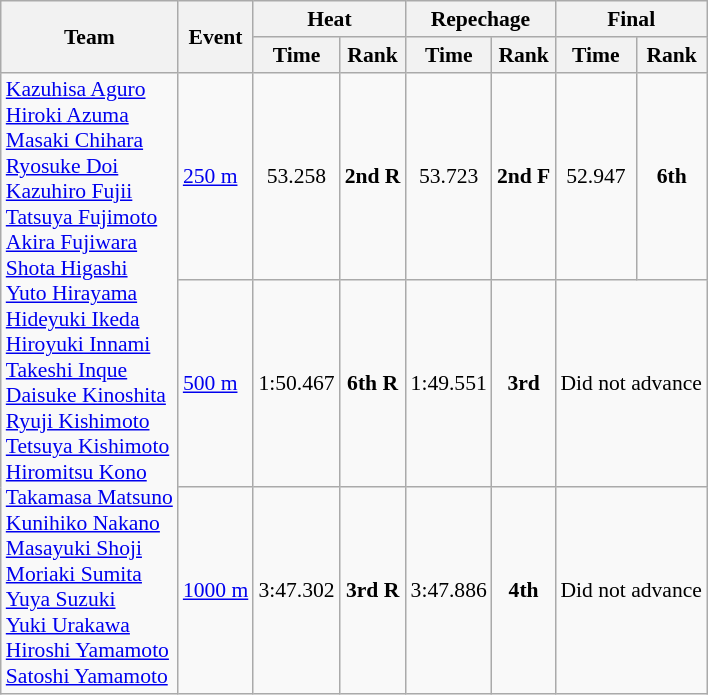<table class=wikitable style="font-size:90%">
<tr>
<th rowspan=2>Team</th>
<th rowspan=2>Event</th>
<th colspan=2>Heat</th>
<th colspan=2>Repechage</th>
<th colspan=2>Final</th>
</tr>
<tr>
<th>Time</th>
<th>Rank</th>
<th>Time</th>
<th>Rank</th>
<th>Time</th>
<th>Rank</th>
</tr>
<tr>
<td rowspan=3><a href='#'>Kazuhisa Aguro</a><br><a href='#'>Hiroki Azuma</a><br><a href='#'>Masaki Chihara</a><br><a href='#'>Ryosuke Doi</a><br><a href='#'>Kazuhiro Fujii</a><br><a href='#'>Tatsuya Fujimoto</a><br><a href='#'>Akira Fujiwara</a><br><a href='#'>Shota Higashi</a><br><a href='#'>Yuto Hirayama</a><br><a href='#'>Hideyuki Ikeda</a><br><a href='#'>Hiroyuki Innami</a><br><a href='#'>Takeshi Inque</a><br><a href='#'>Daisuke Kinoshita</a><br><a href='#'>Ryuji Kishimoto</a><br><a href='#'>Tetsuya Kishimoto</a><br><a href='#'>Hiromitsu Kono</a><br><a href='#'>Takamasa Matsuno</a><br><a href='#'>Kunihiko Nakano</a><br><a href='#'>Masayuki Shoji</a><br><a href='#'>Moriaki Sumita</a><br><a href='#'>Yuya Suzuki</a><br><a href='#'>Yuki Urakawa</a><br><a href='#'>Hiroshi Yamamoto</a><br><a href='#'>Satoshi Yamamoto</a></td>
<td><a href='#'>250 m</a></td>
<td align=center>53.258</td>
<td align=center><strong>2nd R</strong></td>
<td align=center>53.723</td>
<td align=center><strong>2nd F</strong></td>
<td align=center>52.947</td>
<td align=center><strong>6th</strong></td>
</tr>
<tr>
<td><a href='#'>500 m</a></td>
<td align=center>1:50.467</td>
<td align=center><strong>6th R</strong></td>
<td align=center>1:49.551</td>
<td align=center><strong>3rd</strong></td>
<td align=center colspan=2>Did not advance</td>
</tr>
<tr>
<td><a href='#'>1000 m</a></td>
<td align=center>3:47.302</td>
<td align=center><strong>3rd R</strong></td>
<td align=center>3:47.886</td>
<td align=center><strong>4th</strong></td>
<td align=center colspan=2>Did not advance</td>
</tr>
</table>
